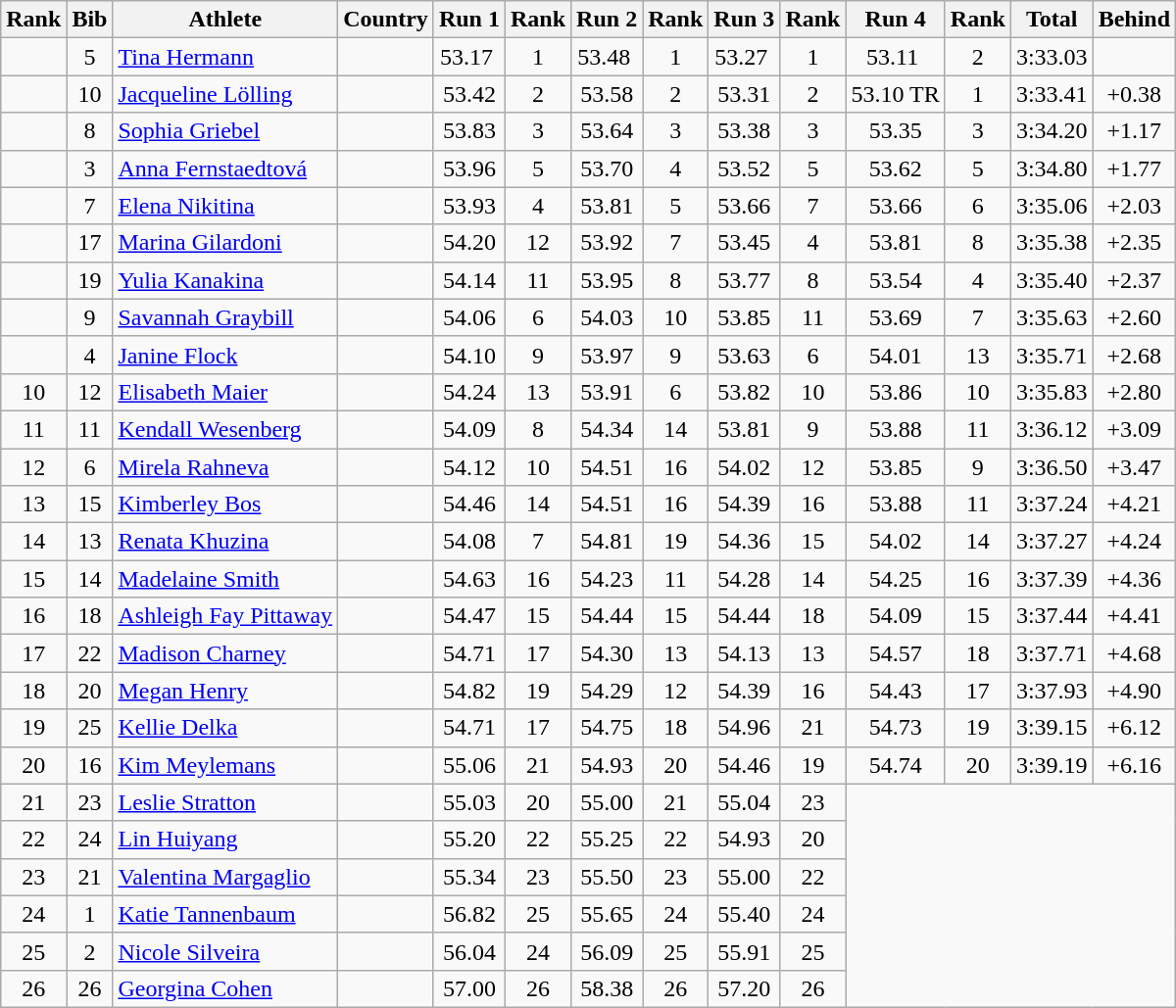<table class="wikitable sortable" style="text-align:center">
<tr>
<th>Rank</th>
<th>Bib</th>
<th>Athlete</th>
<th>Country</th>
<th>Run 1</th>
<th>Rank</th>
<th>Run 2</th>
<th>Rank</th>
<th>Run 3</th>
<th>Rank</th>
<th>Run 4</th>
<th>Rank</th>
<th>Total</th>
<th>Behind</th>
</tr>
<tr>
<td></td>
<td>5</td>
<td align=left><a href='#'>Tina Hermann</a></td>
<td align=left></td>
<td>53.17 </td>
<td>1</td>
<td>53.48 </td>
<td>1</td>
<td>53.27 </td>
<td>1</td>
<td>53.11 </td>
<td>2</td>
<td>3:33.03</td>
<td></td>
</tr>
<tr>
<td></td>
<td>10</td>
<td align=left><a href='#'>Jacqueline Lölling</a></td>
<td align=left></td>
<td>53.42</td>
<td>2</td>
<td>53.58</td>
<td>2</td>
<td>53.31</td>
<td>2</td>
<td>53.10 TR</td>
<td>1</td>
<td>3:33.41</td>
<td>+0.38</td>
</tr>
<tr>
<td></td>
<td>8</td>
<td align=left><a href='#'>Sophia Griebel</a></td>
<td align=left></td>
<td>53.83</td>
<td>3</td>
<td>53.64</td>
<td>3</td>
<td>53.38</td>
<td>3</td>
<td>53.35</td>
<td>3</td>
<td>3:34.20</td>
<td>+1.17</td>
</tr>
<tr>
<td></td>
<td>3</td>
<td align=left><a href='#'>Anna Fernstaedtová</a></td>
<td align=left></td>
<td>53.96</td>
<td>5</td>
<td>53.70</td>
<td>4</td>
<td>53.52</td>
<td>5</td>
<td>53.62</td>
<td>5</td>
<td>3:34.80</td>
<td>+1.77</td>
</tr>
<tr>
<td></td>
<td>7</td>
<td align=left><a href='#'>Elena Nikitina</a></td>
<td align=left></td>
<td>53.93</td>
<td>4</td>
<td>53.81</td>
<td>5</td>
<td>53.66</td>
<td>7</td>
<td>53.66</td>
<td>6</td>
<td>3:35.06</td>
<td>+2.03</td>
</tr>
<tr>
<td></td>
<td>17</td>
<td align=left><a href='#'>Marina Gilardoni</a></td>
<td align=left></td>
<td>54.20</td>
<td>12</td>
<td>53.92</td>
<td>7</td>
<td>53.45</td>
<td>4</td>
<td>53.81</td>
<td>8</td>
<td>3:35.38</td>
<td>+2.35</td>
</tr>
<tr>
<td></td>
<td>19</td>
<td align=left><a href='#'>Yulia Kanakina</a></td>
<td align=left></td>
<td>54.14</td>
<td>11</td>
<td>53.95</td>
<td>8</td>
<td>53.77</td>
<td>8</td>
<td>53.54</td>
<td>4</td>
<td>3:35.40</td>
<td>+2.37</td>
</tr>
<tr>
<td></td>
<td>9</td>
<td align=left><a href='#'>Savannah Graybill</a></td>
<td align=left></td>
<td>54.06</td>
<td>6</td>
<td>54.03</td>
<td>10</td>
<td>53.85</td>
<td>11</td>
<td>53.69</td>
<td>7</td>
<td>3:35.63</td>
<td>+2.60</td>
</tr>
<tr>
<td></td>
<td>4</td>
<td align=left><a href='#'>Janine Flock</a></td>
<td align=left></td>
<td>54.10</td>
<td>9</td>
<td>53.97</td>
<td>9</td>
<td>53.63</td>
<td>6</td>
<td>54.01</td>
<td>13</td>
<td>3:35.71</td>
<td>+2.68</td>
</tr>
<tr>
<td>10</td>
<td>12</td>
<td align=left><a href='#'>Elisabeth Maier</a></td>
<td align=left></td>
<td>54.24</td>
<td>13</td>
<td>53.91</td>
<td>6</td>
<td>53.82</td>
<td>10</td>
<td>53.86</td>
<td>10</td>
<td>3:35.83</td>
<td>+2.80</td>
</tr>
<tr>
<td>11</td>
<td>11</td>
<td align=left><a href='#'>Kendall Wesenberg</a></td>
<td align=left></td>
<td>54.09</td>
<td>8</td>
<td>54.34</td>
<td>14</td>
<td>53.81</td>
<td>9</td>
<td>53.88</td>
<td>11</td>
<td>3:36.12</td>
<td>+3.09</td>
</tr>
<tr>
<td>12</td>
<td>6</td>
<td align=left><a href='#'>Mirela Rahneva</a></td>
<td align=left></td>
<td>54.12</td>
<td>10</td>
<td>54.51</td>
<td>16</td>
<td>54.02</td>
<td>12</td>
<td>53.85</td>
<td>9</td>
<td>3:36.50</td>
<td>+3.47</td>
</tr>
<tr>
<td>13</td>
<td>15</td>
<td align=left><a href='#'>Kimberley Bos</a></td>
<td align=left></td>
<td>54.46</td>
<td>14</td>
<td>54.51</td>
<td>16</td>
<td>54.39</td>
<td>16</td>
<td>53.88</td>
<td>11</td>
<td>3:37.24</td>
<td>+4.21</td>
</tr>
<tr>
<td>14</td>
<td>13</td>
<td align=left><a href='#'>Renata Khuzina</a></td>
<td align=left></td>
<td>54.08</td>
<td>7</td>
<td>54.81</td>
<td>19</td>
<td>54.36</td>
<td>15</td>
<td>54.02</td>
<td>14</td>
<td>3:37.27</td>
<td>+4.24</td>
</tr>
<tr>
<td>15</td>
<td>14</td>
<td align=left><a href='#'>Madelaine Smith</a></td>
<td align=left></td>
<td>54.63</td>
<td>16</td>
<td>54.23</td>
<td>11</td>
<td>54.28</td>
<td>14</td>
<td>54.25</td>
<td>16</td>
<td>3:37.39</td>
<td>+4.36</td>
</tr>
<tr>
<td>16</td>
<td>18</td>
<td align=left><a href='#'>Ashleigh Fay Pittaway</a></td>
<td align=left></td>
<td>54.47</td>
<td>15</td>
<td>54.44</td>
<td>15</td>
<td>54.44</td>
<td>18</td>
<td>54.09</td>
<td>15</td>
<td>3:37.44</td>
<td>+4.41</td>
</tr>
<tr>
<td>17</td>
<td>22</td>
<td align=left><a href='#'>Madison Charney</a></td>
<td align=left></td>
<td>54.71</td>
<td>17</td>
<td>54.30</td>
<td>13</td>
<td>54.13</td>
<td>13</td>
<td>54.57</td>
<td>18</td>
<td>3:37.71</td>
<td>+4.68</td>
</tr>
<tr>
<td>18</td>
<td>20</td>
<td align=left><a href='#'>Megan Henry</a></td>
<td align=left></td>
<td>54.82</td>
<td>19</td>
<td>54.29</td>
<td>12</td>
<td>54.39</td>
<td>16</td>
<td>54.43</td>
<td>17</td>
<td>3:37.93</td>
<td>+4.90</td>
</tr>
<tr>
<td>19</td>
<td>25</td>
<td align=left><a href='#'>Kellie Delka</a></td>
<td align=left></td>
<td>54.71</td>
<td>17</td>
<td>54.75</td>
<td>18</td>
<td>54.96</td>
<td>21</td>
<td>54.73</td>
<td>19</td>
<td>3:39.15</td>
<td>+6.12</td>
</tr>
<tr>
<td>20</td>
<td>16</td>
<td align=left><a href='#'>Kim Meylemans</a></td>
<td align=left></td>
<td>55.06</td>
<td>21</td>
<td>54.93</td>
<td>20</td>
<td>54.46</td>
<td>19</td>
<td>54.74</td>
<td>20</td>
<td>3:39.19</td>
<td>+6.16</td>
</tr>
<tr>
<td>21</td>
<td>23</td>
<td align=left><a href='#'>Leslie Stratton</a></td>
<td align=left></td>
<td>55.03</td>
<td>20</td>
<td>55.00</td>
<td>21</td>
<td>55.04</td>
<td>23</td>
<td colspan=4 rowspan=6></td>
</tr>
<tr>
<td>22</td>
<td>24</td>
<td align=left><a href='#'>Lin Huiyang</a></td>
<td align=left></td>
<td>55.20</td>
<td>22</td>
<td>55.25</td>
<td>22</td>
<td>54.93</td>
<td>20</td>
</tr>
<tr>
<td>23</td>
<td>21</td>
<td align=left><a href='#'>Valentina Margaglio</a></td>
<td align=left></td>
<td>55.34</td>
<td>23</td>
<td>55.50</td>
<td>23</td>
<td>55.00</td>
<td>22</td>
</tr>
<tr>
<td>24</td>
<td>1</td>
<td align=left><a href='#'>Katie Tannenbaum</a></td>
<td align=left></td>
<td>56.82</td>
<td>25</td>
<td>55.65</td>
<td>24</td>
<td>55.40</td>
<td>24</td>
</tr>
<tr>
<td>25</td>
<td>2</td>
<td align=left><a href='#'>Nicole Silveira</a></td>
<td align=left></td>
<td>56.04</td>
<td>24</td>
<td>56.09</td>
<td>25</td>
<td>55.91</td>
<td>25</td>
</tr>
<tr>
<td>26</td>
<td>26</td>
<td align=left><a href='#'>Georgina Cohen</a></td>
<td align=left></td>
<td>57.00</td>
<td>26</td>
<td>58.38</td>
<td>26</td>
<td>57.20</td>
<td>26</td>
</tr>
</table>
